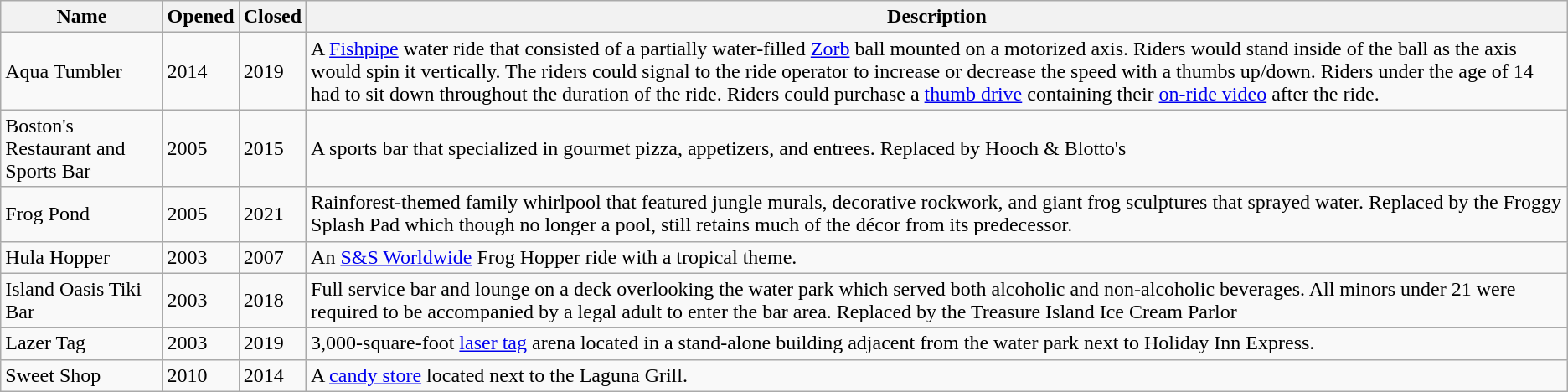<table class="wikitable">
<tr>
<th>Name</th>
<th>Opened</th>
<th>Closed</th>
<th>Description</th>
</tr>
<tr>
<td>Aqua Tumbler</td>
<td>2014</td>
<td>2019</td>
<td>A <a href='#'>Fishpipe</a> water ride that consisted of a partially water-filled <a href='#'>Zorb</a> ball mounted on a motorized axis. Riders would stand inside of the ball as the axis would spin it vertically. The riders could signal to the ride operator to increase or decrease the speed with a thumbs up/down. Riders under the age of 14 had to sit down throughout the duration of the ride. Riders could purchase a <a href='#'>thumb drive</a> containing their <a href='#'>on-ride video</a> after the ride.</td>
</tr>
<tr>
<td>Boston's Restaurant and Sports Bar</td>
<td>2005</td>
<td>2015</td>
<td>A sports bar that specialized in gourmet pizza, appetizers, and entrees. Replaced by Hooch & Blotto's</td>
</tr>
<tr>
<td>Frog Pond</td>
<td>2005</td>
<td>2021</td>
<td>Rainforest-themed family whirlpool that featured jungle murals, decorative rockwork, and giant frog sculptures that sprayed water. Replaced by the Froggy Splash Pad which though no longer a pool, still retains much of the décor from its predecessor.</td>
</tr>
<tr>
<td>Hula Hopper</td>
<td>2003</td>
<td>2007</td>
<td>An <a href='#'>S&S Worldwide</a> Frog Hopper ride with a tropical theme.</td>
</tr>
<tr>
<td>Island Oasis Tiki Bar</td>
<td>2003</td>
<td>2018</td>
<td>Full service bar and lounge on a deck overlooking the water park which served both alcoholic and non-alcoholic beverages. All minors under 21 were required to be accompanied by a legal adult to enter the bar area. Replaced by the Treasure Island Ice Cream Parlor</td>
</tr>
<tr>
<td>Lazer Tag</td>
<td>2003</td>
<td>2019</td>
<td>3,000-square-foot <a href='#'>laser tag</a> arena located in a stand-alone building adjacent from the water park next to Holiday Inn Express.</td>
</tr>
<tr>
<td>Sweet Shop</td>
<td>2010</td>
<td>2014</td>
<td>A <a href='#'>candy store</a> located next to the Laguna Grill.</td>
</tr>
</table>
